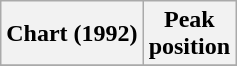<table class="wikitable sortable">
<tr>
<th align="left">Chart (1992)</th>
<th align="left">Peak<br>position</th>
</tr>
<tr>
</tr>
</table>
